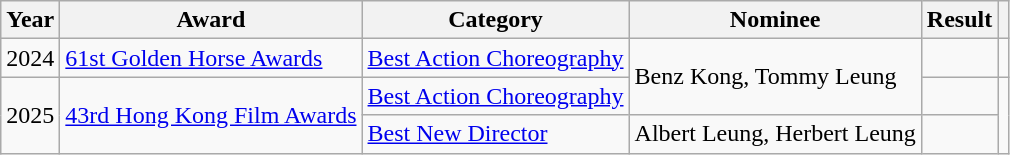<table class="wikitable plainrowheaders">
<tr>
<th>Year</th>
<th>Award</th>
<th>Category</th>
<th>Nominee</th>
<th>Result</th>
<th></th>
</tr>
<tr>
<td>2024</td>
<td><a href='#'>61st Golden Horse Awards</a></td>
<td><a href='#'>Best Action Choreography</a></td>
<td rowspan="2">Benz Kong, Tommy Leung</td>
<td></td>
<td></td>
</tr>
<tr>
<td rowspan="2">2025</td>
<td rowspan="2"><a href='#'>43rd Hong Kong Film Awards</a></td>
<td><a href='#'>Best Action Choreography</a></td>
<td></td>
<td rowspan="2"></td>
</tr>
<tr>
<td><a href='#'>Best New Director</a></td>
<td>Albert Leung, Herbert Leung</td>
<td></td>
</tr>
</table>
